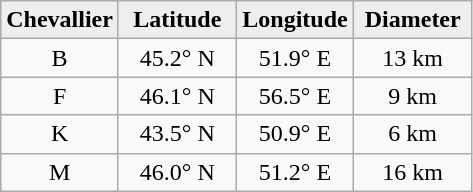<table class="wikitable">
<tr>
<th width="25%" style="background:#eeeeee;">Chevallier</th>
<th width="25%" style="background:#eeeeee;">Latitude</th>
<th width="25%" style="background:#eeeeee;">Longitude</th>
<th width="25%" style="background:#eeeeee;">Diameter</th>
</tr>
<tr>
<td align="center">B</td>
<td align="center">45.2° N</td>
<td align="center">51.9° E</td>
<td align="center">13 km</td>
</tr>
<tr>
<td align="center">F</td>
<td align="center">46.1° N</td>
<td align="center">56.5° E</td>
<td align="center">9 km</td>
</tr>
<tr>
<td align="center">K</td>
<td align="center">43.5° N</td>
<td align="center">50.9° E</td>
<td align="center">6 km</td>
</tr>
<tr>
<td align="center">M</td>
<td align="center">46.0° N</td>
<td align="center">51.2° E</td>
<td align="center">16 km</td>
</tr>
</table>
